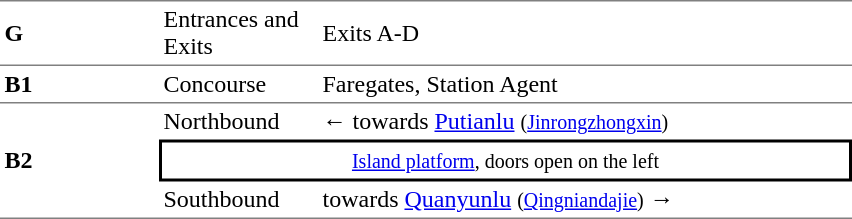<table cellspacing=0 cellpadding=3>
<tr>
<td style="border-top:solid 1px gray;border-bottom:solid 1px gray;" width=100><strong>G</strong></td>
<td style="border-top:solid 1px gray;border-bottom:solid 1px gray;" width=100>Entrances and Exits</td>
<td style="border-top:solid 1px gray;border-bottom:solid 1px gray;" width=350>Exits A-D</td>
</tr>
<tr>
<td style="border-bottom:solid 1px gray;"><strong>B1</strong></td>
<td style="border-bottom:solid 1px gray;">Concourse</td>
<td style="border-bottom:solid 1px gray;">Faregates, Station Agent</td>
</tr>
<tr>
<td style="border-bottom:solid 1px gray;" rowspan=3><strong>B2</strong></td>
<td>Northbound</td>
<td>←  towards <a href='#'>Putianlu</a> <small>(<a href='#'>Jinrongzhongxin</a>)</small></td>
</tr>
<tr>
<td style="border-right:solid 2px black;border-left:solid 2px black;border-top:solid 2px black;border-bottom:solid 2px black;text-align:center;" colspan=2><small><a href='#'>Island platform</a>, doors open on the left</small></td>
</tr>
<tr>
<td style="border-bottom:solid 1px gray;">Southbound</td>
<td style="border-bottom:solid 1px gray;">  towards <a href='#'>Quanyunlu</a> <small>(<a href='#'>Qingniandajie</a>)</small> →</td>
</tr>
</table>
